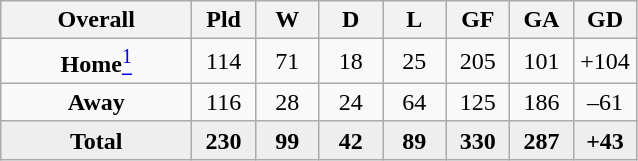<table class="wikitable" style="text-align: center;">
<tr>
<th width="120">Overall</th>
<th width="35">Pld</th>
<th width="35">W</th>
<th width="35">D</th>
<th width="35">L</th>
<th width="35">GF</th>
<th width="35">GA</th>
<th width="35">GD</th>
</tr>
<tr>
<td><strong>Home</strong><a href='#'><sup>1</sup></a></td>
<td>114</td>
<td>71</td>
<td>18</td>
<td>25</td>
<td>205</td>
<td>101</td>
<td>+104</td>
</tr>
<tr>
<td><strong>Away</strong></td>
<td>116</td>
<td>28</td>
<td>24</td>
<td>64</td>
<td>125</td>
<td>186</td>
<td>–61</td>
</tr>
<tr bgcolor=#EEEEEE>
<td><strong>Total</strong></td>
<td><strong>230</strong></td>
<td><strong>99</strong></td>
<td><strong>42</strong></td>
<td><strong>89</strong></td>
<td><strong>330</strong></td>
<td><strong>287</strong></td>
<td><strong>+43</strong></td>
</tr>
</table>
